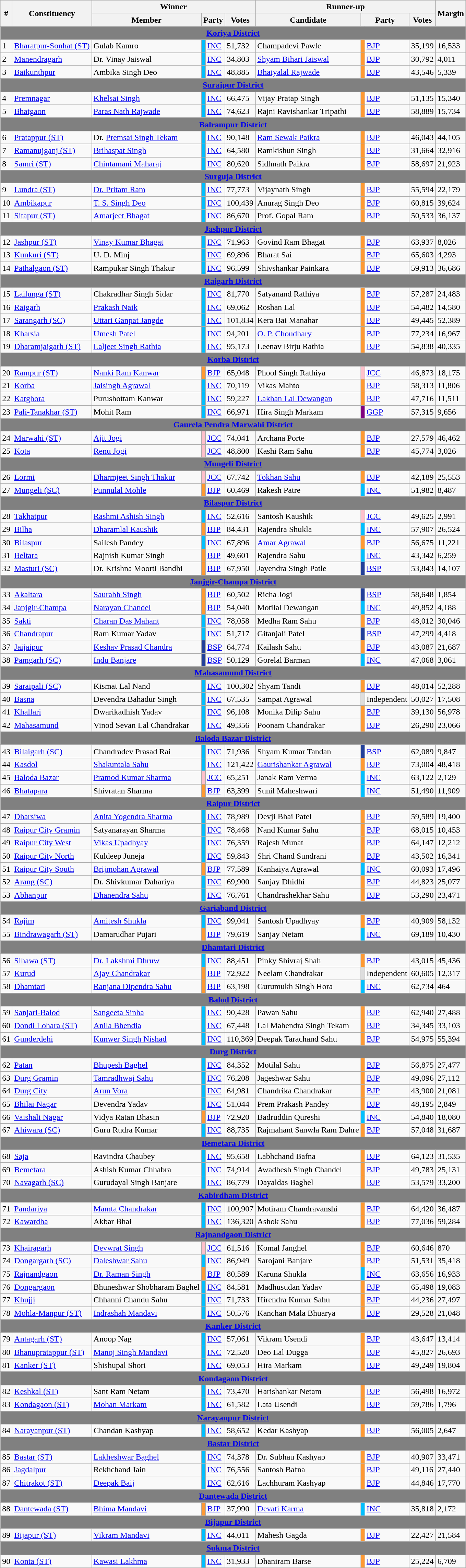<table class="wikitable sortable">
<tr>
<th rowspan="2">#</th>
<th rowspan="2">Constituency</th>
<th colspan="4">Winner</th>
<th colspan="4">Runner-up</th>
<th data-sort-type="number" rowspan="2">Margin</th>
</tr>
<tr>
<th>Member</th>
<th colspan="2">Party</th>
<th data-sort-type="number">Votes</th>
<th>Candidate</th>
<th colspan="2">Party</th>
<th data-sort-type="number">Votes</th>
</tr>
<tr>
<td colspan="13"  style="text-align:center; background:gray;"><a href='#'><span><strong>Koriya District</strong></span></a></td>
</tr>
<tr>
<td>1</td>
<td><a href='#'>Bharatpur-Sonhat (ST)</a></td>
<td>Gulab Kamro</td>
<td style="background:#00bfff;"></td>
<td><a href='#'>INC</a></td>
<td>51,732</td>
<td>Champadevi Pawle</td>
<td style="background:#f93;"></td>
<td><a href='#'>BJP</a></td>
<td>35,199</td>
<td>16,533</td>
</tr>
<tr>
<td>2</td>
<td><a href='#'>Manendragarh</a></td>
<td>Dr. Vinay Jaiswal</td>
<td style="background:#00bfff;"></td>
<td><a href='#'>INC</a></td>
<td>34,803</td>
<td><a href='#'>Shyam Bihari Jaiswal</a></td>
<td style="background:#f93;"></td>
<td><a href='#'>BJP</a></td>
<td>30,792</td>
<td>4,011</td>
</tr>
<tr>
<td>3</td>
<td><a href='#'>Baikunthpur</a></td>
<td>Ambika Singh Deo</td>
<td style="background:#00bfff;"></td>
<td><a href='#'>INC</a></td>
<td>48,885</td>
<td><a href='#'>Bhaiyalal Rajwade</a></td>
<td style="background:#f93;"></td>
<td><a href='#'>BJP</a></td>
<td>43,546</td>
<td>5,339</td>
</tr>
<tr>
<td colspan="13"  style="text-align:center; background:gray;"><a href='#'><span><strong>Surajpur District</strong></span></a></td>
</tr>
<tr>
<td>4</td>
<td><a href='#'>Premnagar</a></td>
<td><a href='#'>Khelsai Singh</a></td>
<td style="background:#00bfff;"></td>
<td><a href='#'>INC</a></td>
<td>66,475</td>
<td>Vijay Pratap Singh</td>
<td style="background:#f93;"></td>
<td><a href='#'>BJP</a></td>
<td>51,135</td>
<td>15,340</td>
</tr>
<tr>
<td>5</td>
<td><a href='#'>Bhatgaon</a></td>
<td><a href='#'>Paras Nath Rajwade</a></td>
<td style="background:#00bfff;"></td>
<td><a href='#'>INC</a></td>
<td>74,623</td>
<td>Rajni Ravishankar Tripathi</td>
<td style="background:#f93;"></td>
<td><a href='#'>BJP</a></td>
<td>58,889</td>
<td>15,734</td>
</tr>
<tr>
<td colspan="13"  style="text-align:center; background:gray;"><a href='#'><span><strong>Balrampur District</strong></span></a></td>
</tr>
<tr>
<td>6</td>
<td><a href='#'>Pratappur (ST)</a></td>
<td>Dr. <a href='#'>Premsai Singh Tekam</a></td>
<td style="background:#00bfff;"></td>
<td><a href='#'>INC</a></td>
<td>90,148</td>
<td><a href='#'>Ram Sewak Paikra</a></td>
<td style="background:#f93;"></td>
<td><a href='#'>BJP</a></td>
<td>46,043</td>
<td>44,105</td>
</tr>
<tr>
<td>7</td>
<td><a href='#'>Ramanujganj (ST)</a></td>
<td><a href='#'>Brihaspat Singh</a></td>
<td style="background:#00bfff;"></td>
<td><a href='#'>INC</a></td>
<td>64,580</td>
<td>Ramkishun Singh</td>
<td style="background:#f93;"></td>
<td><a href='#'>BJP</a></td>
<td>31,664</td>
<td>32,916</td>
</tr>
<tr>
<td>8</td>
<td><a href='#'>Samri (ST)</a></td>
<td><a href='#'>Chintamani Maharaj</a></td>
<td style="background:#00bfff;"></td>
<td><a href='#'>INC</a></td>
<td>80,620</td>
<td>Sidhnath Paikra</td>
<td style="background:#f93;"></td>
<td><a href='#'>BJP</a></td>
<td>58,697</td>
<td>21,923</td>
</tr>
<tr>
<td colspan="13"  style="text-align:center; background:gray;"><a href='#'><span><strong>Surguja District</strong></span></a></td>
</tr>
<tr>
<td>9</td>
<td><a href='#'>Lundra (ST)</a></td>
<td><a href='#'>Dr. Pritam Ram</a></td>
<td style="background:#00bfff;"></td>
<td><a href='#'>INC</a></td>
<td>77,773</td>
<td>Vijaynath Singh</td>
<td style="background:#f93;"></td>
<td><a href='#'>BJP</a></td>
<td>55,594</td>
<td>22,179</td>
</tr>
<tr>
<td>10</td>
<td><a href='#'>Ambikapur</a></td>
<td><a href='#'>T. S. Singh Deo</a></td>
<td style="background:#00bfff;"></td>
<td><a href='#'>INC</a></td>
<td>100,439</td>
<td>Anurag Singh Deo</td>
<td style="background:#f93;"></td>
<td><a href='#'>BJP</a></td>
<td>60,815</td>
<td>39,624</td>
</tr>
<tr>
<td>11</td>
<td><a href='#'>Sitapur (ST)</a></td>
<td><a href='#'>Amarjeet Bhagat</a></td>
<td style="background:#00bfff;"></td>
<td><a href='#'>INC</a></td>
<td>86,670</td>
<td>Prof. Gopal Ram</td>
<td style="background:#f93;"></td>
<td><a href='#'>BJP</a></td>
<td>50,533</td>
<td>36,137</td>
</tr>
<tr>
<td colspan="13"  style="text-align:center; background:gray;"><a href='#'><span><strong>Jashpur District</strong></span></a></td>
</tr>
<tr>
<td>12</td>
<td><a href='#'>Jashpur (ST)</a></td>
<td><a href='#'>Vinay Kumar Bhagat</a></td>
<td style="background:#00bfff;"></td>
<td><a href='#'>INC</a></td>
<td>71,963</td>
<td>Govind Ram Bhagat</td>
<td style="background:#f93;"></td>
<td><a href='#'>BJP</a></td>
<td>63,937</td>
<td>8,026</td>
</tr>
<tr>
<td>13</td>
<td><a href='#'>Kunkuri (ST)</a></td>
<td>U. D. Minj</td>
<td style="background:#00bfff;"></td>
<td><a href='#'>INC</a></td>
<td>69,896</td>
<td>Bharat Sai</td>
<td style="background:#f93;"></td>
<td><a href='#'>BJP</a></td>
<td>65,603</td>
<td>4,293</td>
</tr>
<tr>
<td>14</td>
<td><a href='#'>Pathalgaon (ST)</a></td>
<td>Rampukar Singh Thakur</td>
<td style="background:#00bfff;"></td>
<td><a href='#'>INC</a></td>
<td>96,599</td>
<td>Shivshankar Painkara</td>
<td style="background:#f93;"></td>
<td><a href='#'>BJP</a></td>
<td>59,913</td>
<td>36,686</td>
</tr>
<tr>
<td colspan="13"  style="text-align:center; background:gray;"><a href='#'><span><strong>Raigarh District</strong></span></a></td>
</tr>
<tr>
<td>15</td>
<td><a href='#'>Lailunga (ST)</a></td>
<td>Chakradhar Singh Sidar</td>
<td style="background:#00bfff;"></td>
<td><a href='#'>INC</a></td>
<td>81,770</td>
<td>Satyanand Rathiya</td>
<td style="background:#f93;"></td>
<td><a href='#'>BJP</a></td>
<td>57,287</td>
<td>24,483</td>
</tr>
<tr>
<td>16</td>
<td><a href='#'>Raigarh</a></td>
<td><a href='#'>Prakash Naik</a></td>
<td style="background:#00bfff;"></td>
<td><a href='#'>INC</a></td>
<td>69,062</td>
<td>Roshan Lal</td>
<td style="background:#f93;"></td>
<td><a href='#'>BJP</a></td>
<td>54,482</td>
<td>14,580</td>
</tr>
<tr>
<td>17</td>
<td><a href='#'>Sarangarh (SC)</a></td>
<td><a href='#'>Uttari Ganpat Jangde</a></td>
<td style="background:#00bfff;"></td>
<td><a href='#'>INC</a></td>
<td>101,834</td>
<td>Kera Bai Manahar</td>
<td style="background:#f93;"></td>
<td><a href='#'>BJP</a></td>
<td>49,445</td>
<td>52,389</td>
</tr>
<tr>
<td>18</td>
<td><a href='#'>Kharsia</a></td>
<td><a href='#'>Umesh Patel</a></td>
<td style="background:#00bfff;"></td>
<td><a href='#'>INC</a></td>
<td>94,201</td>
<td><a href='#'>O. P. Choudhary</a></td>
<td style="background:#f93;"></td>
<td><a href='#'>BJP</a></td>
<td>77,234</td>
<td>16,967</td>
</tr>
<tr>
<td>19</td>
<td><a href='#'>Dharamjaigarh (ST)</a></td>
<td><a href='#'>Laljeet Singh Rathia</a></td>
<td style="background:#00bfff;"></td>
<td><a href='#'>INC</a></td>
<td>95,173</td>
<td>Leenav Birju Rathia</td>
<td style="background:#f93;"></td>
<td><a href='#'>BJP</a></td>
<td>54,838</td>
<td>40,335</td>
</tr>
<tr>
<td colspan="13"  style="text-align:center; background:gray;"><a href='#'><span><strong>Korba District</strong></span></a></td>
</tr>
<tr>
<td>20</td>
<td><a href='#'>Rampur (ST)</a></td>
<td><a href='#'>Nanki Ram Kanwar</a></td>
<td style="background:#f93;"></td>
<td><a href='#'>BJP</a></td>
<td>65,048</td>
<td>Phool Singh Rathiya</td>
<td style="background:pink;"></td>
<td><a href='#'>JCC</a></td>
<td>46,873</td>
<td>18,175</td>
</tr>
<tr>
<td>21</td>
<td><a href='#'>Korba</a></td>
<td><a href='#'>Jaisingh Agrawal</a></td>
<td style="background:#00bfff;"></td>
<td><a href='#'>INC</a></td>
<td>70,119</td>
<td>Vikas Mahto</td>
<td style="background:#f93;"></td>
<td><a href='#'>BJP</a></td>
<td>58,313</td>
<td>11,806</td>
</tr>
<tr>
<td>22</td>
<td><a href='#'>Katghora</a></td>
<td>Purushottam Kanwar</td>
<td style="background:#00bfff;"></td>
<td><a href='#'>INC</a></td>
<td>59,227</td>
<td><a href='#'>Lakhan Lal Dewangan</a></td>
<td style="background:#f93;"></td>
<td><a href='#'>BJP</a></td>
<td>47,716</td>
<td>11,511</td>
</tr>
<tr>
<td>23</td>
<td><a href='#'>Pali-Tanakhar (ST)</a></td>
<td>Mohit Ram</td>
<td style="background:#00bfff;"></td>
<td><a href='#'>INC</a></td>
<td>66,971</td>
<td>Hira Singh Markam</td>
<td style="background:purple;"></td>
<td><a href='#'>GGP</a></td>
<td>57,315</td>
<td>9,656</td>
</tr>
<tr>
<td colspan="13"  style="text-align:center; background:gray;"><a href='#'><span><strong>Gaurela Pendra Marwahi District</strong></span></a></td>
</tr>
<tr>
<td>24</td>
<td><a href='#'>Marwahi (ST)</a></td>
<td><a href='#'>Ajit Jogi</a></td>
<td style="background:pink;"></td>
<td><a href='#'>JCC</a></td>
<td>74,041</td>
<td>Archana Porte</td>
<td style="background:#f93;"></td>
<td><a href='#'>BJP</a></td>
<td>27,579</td>
<td>46,462</td>
</tr>
<tr>
<td>25</td>
<td><a href='#'>Kota</a></td>
<td><a href='#'>Renu Jogi</a></td>
<td style="background:pink;"></td>
<td><a href='#'>JCC</a></td>
<td>48,800</td>
<td>Kashi Ram Sahu</td>
<td style="background:#f93;"></td>
<td><a href='#'>BJP</a></td>
<td>45,774</td>
<td>3,026</td>
</tr>
<tr>
<td colspan="13"  style="text-align:center; background:gray;"><a href='#'><span><strong>Mungeli District</strong></span></a></td>
</tr>
<tr>
<td>26</td>
<td><a href='#'>Lormi</a></td>
<td><a href='#'>Dharmjeet Singh Thakur</a></td>
<td style="background:pink;"></td>
<td><a href='#'>JCC</a></td>
<td>67,742</td>
<td><a href='#'>Tokhan Sahu</a></td>
<td style="background:#f93;"></td>
<td><a href='#'>BJP</a></td>
<td>42,189</td>
<td>25,553</td>
</tr>
<tr>
<td>27</td>
<td><a href='#'>Mungeli (SC)</a></td>
<td><a href='#'>Punnulal Mohle</a></td>
<td style="background:#f93;"></td>
<td><a href='#'>BJP</a></td>
<td>60,469</td>
<td>Rakesh Patre</td>
<td style="background:#00bfff;"></td>
<td><a href='#'>INC</a></td>
<td>51,982</td>
<td>8,487</td>
</tr>
<tr>
<td colspan="13"  style="text-align:center; background:gray;"><a href='#'><span><strong>Bilaspur District</strong></span></a></td>
</tr>
<tr>
<td>28</td>
<td><a href='#'>Takhatpur</a></td>
<td><a href='#'>Rashmi Ashish Singh</a></td>
<td style="background:#00bfff;"></td>
<td><a href='#'>INC</a></td>
<td>52,616</td>
<td>Santosh Kaushik</td>
<td style="background:pink;"></td>
<td><a href='#'>JCC</a></td>
<td>49,625</td>
<td>2,991</td>
</tr>
<tr>
<td>29</td>
<td><a href='#'>Bilha</a></td>
<td><a href='#'>Dharamlal Kaushik</a></td>
<td style="background:#f93;"></td>
<td><a href='#'>BJP</a></td>
<td>84,431</td>
<td>Rajendra Shukla</td>
<td style="background:#00bfff;"></td>
<td><a href='#'>INC</a></td>
<td>57,907</td>
<td>26,524</td>
</tr>
<tr>
<td>30</td>
<td><a href='#'>Bilaspur</a></td>
<td>Sailesh Pandey</td>
<td style="background:#00bfff;"></td>
<td><a href='#'>INC</a></td>
<td>67,896</td>
<td><a href='#'>Amar Agrawal</a></td>
<td style="background:#f93;"></td>
<td><a href='#'>BJP</a></td>
<td>56,675</td>
<td>11,221</td>
</tr>
<tr>
<td>31</td>
<td><a href='#'>Beltara</a></td>
<td>Rajnish Kumar Singh</td>
<td style="background:#f93;"></td>
<td><a href='#'>BJP</a></td>
<td>49,601</td>
<td>Rajendra Sahu</td>
<td style="background:#00bfff;"></td>
<td><a href='#'>INC</a></td>
<td>43,342</td>
<td>6,259</td>
</tr>
<tr>
<td>32</td>
<td><a href='#'>Masturi (SC)</a></td>
<td>Dr. Krishna Moorti Bandhi</td>
<td style="background:#f93;"></td>
<td><a href='#'>BJP</a></td>
<td>67,950</td>
<td>Jayendra Singh Patle</td>
<td style="background:#22409a;"></td>
<td><a href='#'>BSP</a></td>
<td>53,843</td>
<td>14,107</td>
</tr>
<tr>
<td colspan="13"  style="text-align:center; background:gray;"><a href='#'><span><strong>Janjgir-Champa District</strong></span></a></td>
</tr>
<tr>
<td>33</td>
<td><a href='#'>Akaltara</a></td>
<td><a href='#'>Saurabh Singh</a></td>
<td style="background:#f93;"></td>
<td><a href='#'>BJP</a></td>
<td>60,502</td>
<td>Richa Jogi</td>
<td style="background:#22409a;"></td>
<td><a href='#'>BSP</a></td>
<td>58,648</td>
<td>1,854</td>
</tr>
<tr>
<td>34</td>
<td><a href='#'>Janjgir-Champa</a></td>
<td><a href='#'>Narayan Chandel</a></td>
<td style="background:#f93;"></td>
<td><a href='#'>BJP</a></td>
<td>54,040</td>
<td>Motilal Dewangan</td>
<td style="background:#00bfff;"></td>
<td><a href='#'>INC</a></td>
<td>49,852</td>
<td>4,188</td>
</tr>
<tr>
<td>35</td>
<td><a href='#'>Sakti</a></td>
<td><a href='#'>Charan Das Mahant</a></td>
<td style="background:#00bfff;"></td>
<td><a href='#'>INC</a></td>
<td>78,058</td>
<td>Medha Ram Sahu</td>
<td style="background:#f93;"></td>
<td><a href='#'>BJP</a></td>
<td>48,012</td>
<td>30,046</td>
</tr>
<tr>
<td>36</td>
<td><a href='#'>Chandrapur</a></td>
<td>Ram Kumar Yadav</td>
<td style="background:#00bfff;"></td>
<td><a href='#'>INC</a></td>
<td>51,717</td>
<td>Gitanjali Patel</td>
<td style="background:#22409a;"></td>
<td><a href='#'>BSP</a></td>
<td>47,299</td>
<td>4,418</td>
</tr>
<tr>
<td>37</td>
<td><a href='#'>Jaijaipur</a></td>
<td><a href='#'>Keshav Prasad Chandra</a></td>
<td style="background:#22409a;"></td>
<td><a href='#'>BSP</a></td>
<td>64,774</td>
<td>Kailash Sahu</td>
<td style="background:#f93;"></td>
<td><a href='#'>BJP</a></td>
<td>43,087</td>
<td>21,687</td>
</tr>
<tr>
<td>38</td>
<td><a href='#'>Pamgarh (SC)</a></td>
<td><a href='#'>Indu Banjare</a></td>
<td style="background:#22409a;"></td>
<td><a href='#'>BSP</a></td>
<td>50,129</td>
<td>Gorelal Barman</td>
<td style="background:#00bfff;"></td>
<td><a href='#'>INC</a></td>
<td>47,068</td>
<td>3,061</td>
</tr>
<tr>
<td colspan="13"  style="text-align:center; background:gray;"><a href='#'><span><strong>Mahasamund District</strong></span></a></td>
</tr>
<tr>
<td>39</td>
<td><a href='#'>Saraipali (SC)</a></td>
<td>Kismat Lal Nand</td>
<td style="background:#00bfff;"></td>
<td><a href='#'>INC</a></td>
<td>100,302</td>
<td>Shyam Tandi</td>
<td style="background:#f93;"></td>
<td><a href='#'>BJP</a></td>
<td>48,014</td>
<td>52,288</td>
</tr>
<tr>
<td>40</td>
<td><a href='#'>Basna</a></td>
<td>Devendra Bahadur Singh</td>
<td style="background:#00bfff;"></td>
<td><a href='#'>INC</a></td>
<td>67,535</td>
<td>Sampat Agrawal</td>
<td style="background:#ddd;"></td>
<td>Independent</td>
<td>50,027</td>
<td>17,508</td>
</tr>
<tr>
<td>41</td>
<td><a href='#'>Khallari</a></td>
<td>Dwarikadhish Yadav</td>
<td style="background:#00bfff;"></td>
<td><a href='#'>INC</a></td>
<td>96,108</td>
<td>Monika Dilip Sahu</td>
<td style="background:#f93;"></td>
<td><a href='#'>BJP</a></td>
<td>39,130</td>
<td>56,978</td>
</tr>
<tr>
<td>42</td>
<td><a href='#'>Mahasamund</a></td>
<td>Vinod Sevan Lal Chandrakar</td>
<td style="background:#00bfff;"></td>
<td><a href='#'>INC</a></td>
<td>49,356</td>
<td>Poonam Chandrakar</td>
<td style="background:#f93;"></td>
<td><a href='#'>BJP</a></td>
<td>26,290</td>
<td>23,066</td>
</tr>
<tr>
<td colspan="13"  style="text-align:center; background:gray;"><a href='#'><span><strong>Baloda Bazar District</strong></span></a></td>
</tr>
<tr>
<td>43</td>
<td><a href='#'>Bilaigarh (SC)</a></td>
<td>Chandradev Prasad Rai</td>
<td style="background:#00bfff;"></td>
<td><a href='#'>INC</a></td>
<td>71,936</td>
<td>Shyam Kumar Tandan</td>
<td style="background:#22409a;"></td>
<td><a href='#'>BSP</a></td>
<td>62,089</td>
<td>9,847</td>
</tr>
<tr>
<td>44</td>
<td><a href='#'>Kasdol</a></td>
<td><a href='#'>Shakuntala Sahu</a></td>
<td style="background:#00bfff;"></td>
<td><a href='#'>INC</a></td>
<td>121,422</td>
<td><a href='#'>Gaurishankar Agrawal</a></td>
<td style="background:#f93;"></td>
<td><a href='#'>BJP</a></td>
<td>73,004</td>
<td>48,418</td>
</tr>
<tr>
<td>45</td>
<td><a href='#'>Baloda Bazar</a></td>
<td><a href='#'>Pramod Kumar Sharma</a></td>
<td style="background:pink;"></td>
<td><a href='#'>JCC</a></td>
<td>65,251</td>
<td>Janak Ram Verma</td>
<td style="background:#00bfff;"></td>
<td><a href='#'>INC</a></td>
<td>63,122</td>
<td>2,129</td>
</tr>
<tr>
<td>46</td>
<td><a href='#'>Bhatapara</a></td>
<td>Shivratan Sharma</td>
<td style="background:#f93;"></td>
<td><a href='#'>BJP</a></td>
<td>63,399</td>
<td>Sunil Maheshwari</td>
<td style="background:#00bfff;"></td>
<td><a href='#'>INC</a></td>
<td>51,490</td>
<td>11,909</td>
</tr>
<tr>
<td colspan="13"  style="text-align:center; background:gray;"><a href='#'><span><strong>Raipur District</strong></span></a></td>
</tr>
<tr>
<td>47</td>
<td><a href='#'>Dharsiwa</a></td>
<td><a href='#'>Anita Yogendra Sharma</a></td>
<td style="background:#00bfff;"></td>
<td><a href='#'>INC</a></td>
<td>78,989</td>
<td>Devji Bhai Patel</td>
<td style="background:#f93;"></td>
<td><a href='#'>BJP</a></td>
<td>59,589</td>
<td>19,400</td>
</tr>
<tr>
<td>48</td>
<td><a href='#'>Raipur City Gramin</a></td>
<td>Satyanarayan Sharma</td>
<td style="background:#00bfff;"></td>
<td><a href='#'>INC</a></td>
<td>78,468</td>
<td>Nand Kumar Sahu</td>
<td style="background:#f93;"></td>
<td><a href='#'>BJP</a></td>
<td>68,015</td>
<td>10,453</td>
</tr>
<tr>
<td>49</td>
<td><a href='#'>Raipur City West</a></td>
<td><a href='#'>Vikas Upadhyay</a></td>
<td style="background:#00bfff;"></td>
<td><a href='#'>INC</a></td>
<td>76,359</td>
<td>Rajesh Munat</td>
<td style="background:#f93;"></td>
<td><a href='#'>BJP</a></td>
<td>64,147</td>
<td>12,212</td>
</tr>
<tr>
<td>50</td>
<td><a href='#'>Raipur City North</a></td>
<td>Kuldeep Juneja</td>
<td style="background:#00bfff;"></td>
<td><a href='#'>INC</a></td>
<td>59,843</td>
<td>Shri Chand Sundrani</td>
<td style="background:#f93;"></td>
<td><a href='#'>BJP</a></td>
<td>43,502</td>
<td>16,341</td>
</tr>
<tr>
<td>51</td>
<td><a href='#'>Raipur City South</a></td>
<td><a href='#'>Brijmohan Agrawal</a></td>
<td style="background:#f93;"></td>
<td><a href='#'>BJP</a></td>
<td>77,589</td>
<td>Kanhaiya Agrawal</td>
<td style="background:#00bfff;"></td>
<td><a href='#'>INC</a></td>
<td>60,093</td>
<td>17,496</td>
</tr>
<tr>
<td>52</td>
<td><a href='#'>Arang (SC)</a></td>
<td>Dr. Shivkumar Dahariya</td>
<td style="background:#00bfff;"></td>
<td><a href='#'>INC</a></td>
<td>69,900</td>
<td>Sanjay Dhidhi</td>
<td style="background:#f93;"></td>
<td><a href='#'>BJP</a></td>
<td>44,823</td>
<td>25,077</td>
</tr>
<tr>
<td>53</td>
<td><a href='#'>Abhanpur</a></td>
<td><a href='#'>Dhanendra Sahu</a></td>
<td style="background:#00bfff;"></td>
<td><a href='#'>INC</a></td>
<td>76,761</td>
<td>Chandrashekhar Sahu</td>
<td style="background:#f93;"></td>
<td><a href='#'>BJP</a></td>
<td>53,290</td>
<td>23,471</td>
</tr>
<tr>
<td colspan="13"  style="text-align:center; background:gray;"><a href='#'><span><strong>Gariaband District</strong></span></a></td>
</tr>
<tr>
<td>54</td>
<td><a href='#'>Rajim</a></td>
<td><a href='#'>Amitesh Shukla</a></td>
<td style="background:#00bfff;"></td>
<td><a href='#'>INC</a></td>
<td>99,041</td>
<td>Santosh Upadhyay</td>
<td style="background:#f93;"></td>
<td><a href='#'>BJP</a></td>
<td>40,909</td>
<td>58,132</td>
</tr>
<tr>
<td>55</td>
<td><a href='#'>Bindrawagarh (ST)</a></td>
<td>Damarudhar Pujari</td>
<td style="background:#f93;"></td>
<td><a href='#'>BJP</a></td>
<td>79,619</td>
<td>Sanjay Netam</td>
<td style="background:#00bfff;"></td>
<td><a href='#'>INC</a></td>
<td>69,189</td>
<td>10,430</td>
</tr>
<tr>
<td colspan="13"  style="text-align:center; background:gray;"><a href='#'><span><strong>Dhamtari District</strong></span></a></td>
</tr>
<tr>
<td>56</td>
<td><a href='#'>Sihawa (ST)</a></td>
<td><a href='#'>Dr. Lakshmi Dhruw</a></td>
<td style="background:#00bfff;"></td>
<td><a href='#'>INC</a></td>
<td>88,451</td>
<td>Pinky Shivraj Shah</td>
<td style="background:#f93;"></td>
<td><a href='#'>BJP</a></td>
<td>43,015</td>
<td>45,436</td>
</tr>
<tr>
<td>57</td>
<td><a href='#'>Kurud</a></td>
<td><a href='#'>Ajay Chandrakar</a></td>
<td style="background:#f93;"></td>
<td><a href='#'>BJP</a></td>
<td>72,922</td>
<td>Neelam Chandrakar</td>
<td style="background:#ddd;"></td>
<td>Independent</td>
<td>60,605</td>
<td>12,317</td>
</tr>
<tr>
<td>58</td>
<td><a href='#'>Dhamtari</a></td>
<td><a href='#'>Ranjana Dipendra Sahu</a></td>
<td style="background:#f93;"></td>
<td><a href='#'>BJP</a></td>
<td>63,198</td>
<td>Gurumukh Singh Hora</td>
<td style="background:#00bfff;"></td>
<td><a href='#'>INC</a></td>
<td>62,734</td>
<td>464</td>
</tr>
<tr>
<td colspan="13"  style="text-align:center; background:gray;"><a href='#'><span><strong>Balod District</strong></span></a></td>
</tr>
<tr>
<td>59</td>
<td><a href='#'>Sanjari-Balod</a></td>
<td><a href='#'>Sangeeta Sinha</a></td>
<td style="background:#00bfff;"></td>
<td><a href='#'>INC</a></td>
<td>90,428</td>
<td>Pawan Sahu</td>
<td style="background:#f93;"></td>
<td><a href='#'>BJP</a></td>
<td>62,940</td>
<td>27,488</td>
</tr>
<tr>
<td>60</td>
<td><a href='#'>Dondi Lohara (ST)</a></td>
<td><a href='#'>Anila Bhendia</a></td>
<td style="background:#00bfff;"></td>
<td><a href='#'>INC</a></td>
<td>67,448</td>
<td>Lal Mahendra Singh Tekam</td>
<td style="background:#f93;"></td>
<td><a href='#'>BJP</a></td>
<td>34,345</td>
<td>33,103</td>
</tr>
<tr>
<td>61</td>
<td><a href='#'>Gunderdehi</a></td>
<td><a href='#'>Kunwer Singh Nishad</a></td>
<td style="background:#00bfff;"></td>
<td><a href='#'>INC</a></td>
<td>110,369</td>
<td>Deepak Tarachand Sahu</td>
<td style="background:#f93;"></td>
<td><a href='#'>BJP</a></td>
<td>54,975</td>
<td>55,394</td>
</tr>
<tr>
<td colspan="13"  style="text-align:center; background:gray;"><a href='#'><span><strong>Durg District</strong></span></a></td>
</tr>
<tr>
<td>62</td>
<td><a href='#'>Patan</a></td>
<td><a href='#'>Bhupesh Baghel</a></td>
<td style="background:#00bfff;"></td>
<td><a href='#'>INC</a></td>
<td>84,352</td>
<td>Motilal Sahu</td>
<td style="background:#f93;"></td>
<td><a href='#'>BJP</a></td>
<td>56,875</td>
<td>27,477</td>
</tr>
<tr>
<td>63</td>
<td><a href='#'>Durg Gramin</a></td>
<td><a href='#'>Tamradhwaj Sahu</a></td>
<td style="background:#00bfff;"></td>
<td><a href='#'>INC</a></td>
<td>76,208</td>
<td>Jageshwar Sahu</td>
<td style="background:#f93;"></td>
<td><a href='#'>BJP</a></td>
<td>49,096</td>
<td>27,112</td>
</tr>
<tr>
<td>64</td>
<td><a href='#'>Durg City</a></td>
<td><a href='#'>Arun Vora</a></td>
<td style="background:#00bfff;"></td>
<td><a href='#'>INC</a></td>
<td>64,981</td>
<td>Chandrika Chandrakar</td>
<td style="background:#f93;"></td>
<td><a href='#'>BJP</a></td>
<td>43,900</td>
<td>21,081</td>
</tr>
<tr>
<td>65</td>
<td><a href='#'>Bhilai Nagar</a></td>
<td>Devendra Yadav</td>
<td style="background:#00bfff;"></td>
<td><a href='#'>INC</a></td>
<td>51,044</td>
<td>Prem Prakash Pandey</td>
<td style="background:#f93;"></td>
<td><a href='#'>BJP</a></td>
<td>48,195</td>
<td>2,849</td>
</tr>
<tr>
<td>66</td>
<td><a href='#'>Vaishali Nagar</a></td>
<td>Vidya Ratan Bhasin</td>
<td style="background:#f93;"></td>
<td><a href='#'>BJP</a></td>
<td>72,920</td>
<td>Badruddin Qureshi</td>
<td style="background:#00bfff;"></td>
<td><a href='#'>INC</a></td>
<td>54,840</td>
<td>18,080</td>
</tr>
<tr>
<td>67</td>
<td><a href='#'>Ahiwara (SC)</a></td>
<td>Guru Rudra Kumar</td>
<td style="background:#00bfff;"></td>
<td><a href='#'>INC</a></td>
<td>88,735</td>
<td>Rajmahant Sanwla Ram Dahre</td>
<td style="background:#f93;"></td>
<td><a href='#'>BJP</a></td>
<td>57,048</td>
<td>31,687</td>
</tr>
<tr>
<td colspan="13"  style="text-align:center; background:gray;"><a href='#'><span><strong>Bemetara District</strong></span></a></td>
</tr>
<tr>
<td>68</td>
<td><a href='#'>Saja</a></td>
<td>Ravindra Chaubey</td>
<td style="background:#00bfff;"></td>
<td><a href='#'>INC</a></td>
<td>95,658</td>
<td>Labhchand Bafna</td>
<td style="background:#f93;"></td>
<td><a href='#'>BJP</a></td>
<td>64,123</td>
<td>31,535</td>
</tr>
<tr>
<td>69</td>
<td><a href='#'>Bemetara</a></td>
<td>Ashish Kumar Chhabra</td>
<td style="background:#00bfff;"></td>
<td><a href='#'>INC</a></td>
<td>74,914</td>
<td>Awadhesh Singh Chandel</td>
<td style="background:#f93;"></td>
<td><a href='#'>BJP</a></td>
<td>49,783</td>
<td>25,131</td>
</tr>
<tr>
<td>70</td>
<td><a href='#'>Navagarh (SC)</a></td>
<td>Gurudayal Singh Banjare</td>
<td style="background:#00bfff;"></td>
<td><a href='#'>INC</a></td>
<td>86,779</td>
<td>Dayaldas Baghel</td>
<td style="background:#f93;"></td>
<td><a href='#'>BJP</a></td>
<td>53,579</td>
<td>33,200</td>
</tr>
<tr>
<td colspan="13"  style="text-align:center; background:gray;"><a href='#'><span><strong>Kabirdham District</strong></span></a></td>
</tr>
<tr>
<td>71</td>
<td><a href='#'>Pandariya</a></td>
<td><a href='#'>Mamta Chandrakar</a></td>
<td style="background:#00bfff;"></td>
<td><a href='#'>INC</a></td>
<td>100,907</td>
<td>Motiram Chandravanshi</td>
<td style="background:#f93;"></td>
<td><a href='#'>BJP</a></td>
<td>64,420</td>
<td>36,487</td>
</tr>
<tr>
<td>72</td>
<td><a href='#'>Kawardha</a></td>
<td>Akbar Bhai</td>
<td style="background:#00bfff;"></td>
<td><a href='#'>INC</a></td>
<td>136,320</td>
<td>Ashok Sahu</td>
<td style="background:#f93;"></td>
<td><a href='#'>BJP</a></td>
<td>77,036</td>
<td>59,284</td>
</tr>
<tr>
<td colspan="13"  style="text-align:center; background:gray;"><a href='#'><span><strong>Rajnandgaon District</strong></span></a></td>
</tr>
<tr>
<td>73</td>
<td><a href='#'>Khairagarh</a></td>
<td><a href='#'>Devwrat Singh</a></td>
<td style="background:pink;"></td>
<td><a href='#'>JCC</a></td>
<td>61,516</td>
<td>Komal Janghel</td>
<td style="background:#f93;"></td>
<td><a href='#'>BJP</a></td>
<td>60,646</td>
<td>870</td>
</tr>
<tr>
<td>74</td>
<td><a href='#'>Dongargarh (SC)</a></td>
<td><a href='#'>Daleshwar Sahu</a></td>
<td style="background:#00bfff;"></td>
<td><a href='#'>INC</a></td>
<td>86,949</td>
<td>Sarojani Banjare</td>
<td style="background:#f93;"></td>
<td><a href='#'>BJP</a></td>
<td>51,531</td>
<td>35,418</td>
</tr>
<tr>
<td>75</td>
<td><a href='#'>Rajnandgaon</a></td>
<td><a href='#'>Dr. Raman Singh</a></td>
<td style="background:#f93;"></td>
<td><a href='#'>BJP</a></td>
<td>80,589</td>
<td>Karuna Shukla</td>
<td style="background:#00bfff;"></td>
<td><a href='#'>INC</a></td>
<td>63,656</td>
<td>16,933</td>
</tr>
<tr>
<td>76</td>
<td><a href='#'>Dongargaon</a></td>
<td>Bhuneshwar Shobharam Baghel</td>
<td style="background:#00bfff;"></td>
<td><a href='#'>INC</a></td>
<td>84,581</td>
<td>Madhusudan Yadav</td>
<td style="background:#f93;"></td>
<td><a href='#'>BJP</a></td>
<td>65,498</td>
<td>19,083</td>
</tr>
<tr>
<td>77</td>
<td><a href='#'>Khujji</a></td>
<td>Chhanni Chandu Sahu</td>
<td style="background:#00bfff;"></td>
<td><a href='#'>INC</a></td>
<td>71,733</td>
<td>Hirendra Kumar Sahu</td>
<td style="background:#f93;"></td>
<td><a href='#'>BJP</a></td>
<td>44,236</td>
<td>27,497</td>
</tr>
<tr>
<td>78</td>
<td><a href='#'>Mohla-Manpur (ST)</a></td>
<td><a href='#'>Indrashah Mandavi</a></td>
<td style="background:#00bfff;"></td>
<td><a href='#'>INC</a></td>
<td>50,576</td>
<td>Kanchan Mala Bhuarya</td>
<td style="background:#f93;"></td>
<td><a href='#'>BJP</a></td>
<td>29,528</td>
<td>21,048</td>
</tr>
<tr>
<td colspan="13"  style="text-align:center; background:gray;"><a href='#'><span><strong>Kanker District</strong></span></a></td>
</tr>
<tr>
<td>79</td>
<td><a href='#'>Antagarh (ST)</a></td>
<td>Anoop Nag</td>
<td style="background:#00bfff;"></td>
<td><a href='#'>INC</a></td>
<td>57,061</td>
<td>Vikram Usendi</td>
<td style="background:#f93;"></td>
<td><a href='#'>BJP</a></td>
<td>43,647</td>
<td>13,414</td>
</tr>
<tr>
<td>80</td>
<td><a href='#'>Bhanupratappur (ST)</a></td>
<td><a href='#'>Manoj Singh Mandavi</a></td>
<td style="background:#00bfff;"></td>
<td><a href='#'>INC</a></td>
<td>72,520</td>
<td>Deo Lal Dugga</td>
<td style="background:#f93;"></td>
<td><a href='#'>BJP</a></td>
<td>45,827</td>
<td>26,693</td>
</tr>
<tr>
<td>81</td>
<td><a href='#'>Kanker (ST)</a></td>
<td>Shishupal Shori</td>
<td style="background:#00bfff;"></td>
<td><a href='#'>INC</a></td>
<td>69,053</td>
<td>Hira Markam</td>
<td style="background:#f93;"></td>
<td><a href='#'>BJP</a></td>
<td>49,249</td>
<td>19,804</td>
</tr>
<tr>
<td colspan="13"  style="text-align:center; background:gray;"><a href='#'><span><strong>Kondagaon District</strong></span></a></td>
</tr>
<tr>
<td>82</td>
<td><a href='#'>Keshkal (ST)</a></td>
<td>Sant Ram Netam</td>
<td style="background:#00bfff;"></td>
<td><a href='#'>INC</a></td>
<td>73,470</td>
<td>Harishankar Netam</td>
<td style="background:#f93;"></td>
<td><a href='#'>BJP</a></td>
<td>56,498</td>
<td>16,972</td>
</tr>
<tr>
<td>83</td>
<td><a href='#'>Kondagaon (ST)</a></td>
<td><a href='#'>Mohan Markam</a></td>
<td style="background:#00bfff;"></td>
<td><a href='#'>INC</a></td>
<td>61,582</td>
<td>Lata Usendi</td>
<td style="background:#f93;"></td>
<td><a href='#'>BJP</a></td>
<td>59,786</td>
<td>1,796</td>
</tr>
<tr>
<td colspan="13"  style="text-align:center; background:gray;"><a href='#'><span><strong>Narayanpur District</strong></span></a></td>
</tr>
<tr>
<td>84</td>
<td><a href='#'>Narayanpur (ST)</a></td>
<td>Chandan Kashyap</td>
<td style="background:#00bfff;"></td>
<td><a href='#'>INC</a></td>
<td>58,652</td>
<td>Kedar Kashyap</td>
<td style="background:#f93;"></td>
<td><a href='#'>BJP</a></td>
<td>56,005</td>
<td>2,647</td>
</tr>
<tr>
<td colspan="13"  style="text-align:center; background:gray;"><a href='#'><span><strong>Bastar District</strong></span></a></td>
</tr>
<tr>
<td>85</td>
<td><a href='#'>Bastar (ST)</a></td>
<td><a href='#'>Lakheshwar Baghel</a></td>
<td style="background:#00bfff;"></td>
<td><a href='#'>INC</a></td>
<td>74,378</td>
<td>Dr. Subhau Kashyap</td>
<td style="background:#f93;"></td>
<td><a href='#'>BJP</a></td>
<td>40,907</td>
<td>33,471</td>
</tr>
<tr>
<td>86</td>
<td><a href='#'>Jagdalpur</a></td>
<td>Rekhchand Jain</td>
<td style="background:#00bfff;"></td>
<td><a href='#'>INC</a></td>
<td>76,556</td>
<td>Santosh Bafna</td>
<td style="background:#f93;"></td>
<td><a href='#'>BJP</a></td>
<td>49,116</td>
<td>27,440</td>
</tr>
<tr>
<td>87</td>
<td><a href='#'>Chitrakot (ST)</a></td>
<td><a href='#'>Deepak Baij</a></td>
<td style="background:#00bfff;"></td>
<td><a href='#'>INC</a></td>
<td>62,616</td>
<td>Lachhuram Kashyap</td>
<td style="background:#f93;"></td>
<td><a href='#'>BJP</a></td>
<td>44,846</td>
<td>17,770</td>
</tr>
<tr>
<td colspan="13"  style="text-align:center; background:gray;"><a href='#'><span><strong>Dantewada District</strong></span></a></td>
</tr>
<tr>
<td>88</td>
<td><a href='#'>Dantewada (ST)</a></td>
<td><a href='#'>Bhima Mandavi</a></td>
<td style="background:#f93;"></td>
<td><a href='#'>BJP</a></td>
<td>37,990</td>
<td><a href='#'>Devati Karma</a></td>
<td style="background:#00bfff;"></td>
<td><a href='#'>INC</a></td>
<td>35,818</td>
<td>2,172</td>
</tr>
<tr>
<td colspan="13"  style="text-align:center; background:gray;"><a href='#'><span><strong>Bijapur District</strong></span></a></td>
</tr>
<tr>
<td>89</td>
<td><a href='#'>Bijapur (ST)</a></td>
<td><a href='#'>Vikram Mandavi</a></td>
<td style="background:#00bfff;"></td>
<td><a href='#'>INC</a></td>
<td>44,011</td>
<td>Mahesh Gagda</td>
<td style="background:#f93;"></td>
<td><a href='#'>BJP</a></td>
<td>22,427</td>
<td>21,584</td>
</tr>
<tr>
<td colspan="13"  style="text-align:center; background:gray;"><a href='#'><span><strong>Sukma District</strong></span></a></td>
</tr>
<tr>
<td>90</td>
<td><a href='#'>Konta (ST)</a></td>
<td><a href='#'>Kawasi Lakhma</a></td>
<td style="background:#00bfff;"></td>
<td><a href='#'>INC</a></td>
<td>31,933</td>
<td>Dhaniram Barse</td>
<td style="background:#f93;"></td>
<td><a href='#'>BJP</a></td>
<td>25,224</td>
<td>6,709</td>
</tr>
</table>
